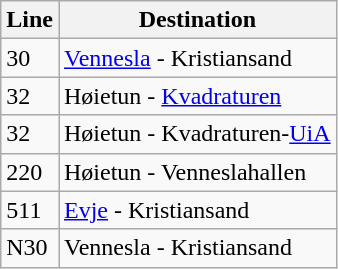<table class="wikitable sortable">
<tr>
<th>Line</th>
<th>Destination </th>
</tr>
<tr>
<td>30</td>
<td><a href='#'>Vennesla</a> - Kristiansand</td>
</tr>
<tr>
<td>32</td>
<td>Høietun - <a href='#'>Kvadraturen</a></td>
</tr>
<tr>
<td>32</td>
<td>Høietun - Kvadraturen-<a href='#'>UiA</a></td>
</tr>
<tr>
<td>220</td>
<td>Høietun - Venneslahallen</td>
</tr>
<tr>
<td>511</td>
<td><a href='#'>Evje</a> - Kristiansand</td>
</tr>
<tr>
<td>N30</td>
<td>Vennesla - Kristiansand</td>
</tr>
</table>
